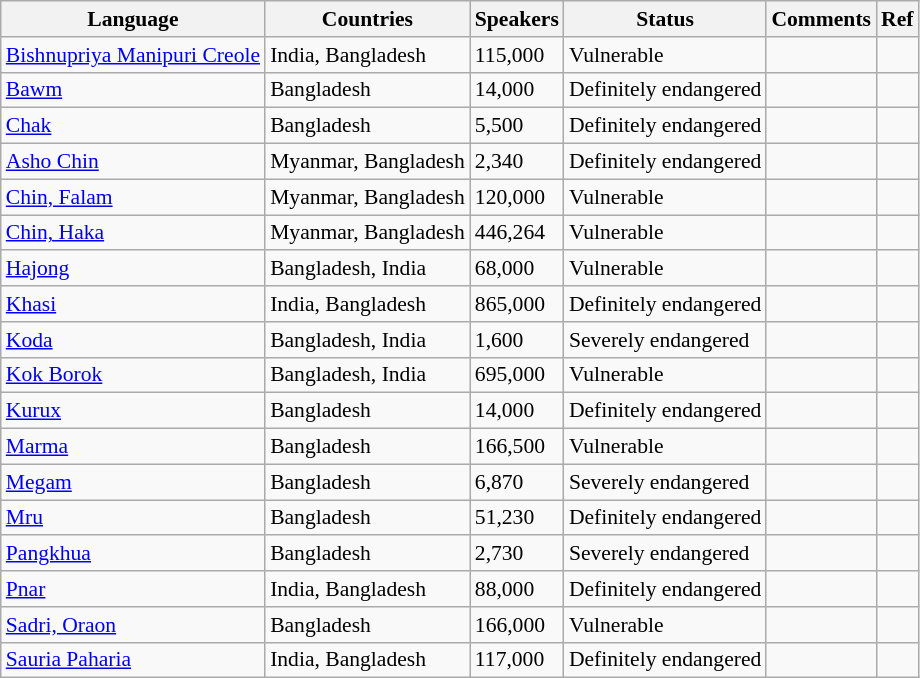<table class="sortable wikitable" align="center" style="font-size:90%">
<tr>
<th>Language</th>
<th>Countries</th>
<th>Speakers</th>
<th>Status</th>
<th>Comments</th>
<th>Ref</th>
</tr>
<tr>
<td><a href='#'>Bishnupriya Manipuri Creole</a></td>
<td>India, Bangladesh</td>
<td>115,000</td>
<td>Vulnerable</td>
<td> </td>
<td> </td>
</tr>
<tr>
<td><a href='#'>Bawm</a></td>
<td>Bangladesh</td>
<td>14,000</td>
<td>Definitely endangered</td>
<td> </td>
<td> </td>
</tr>
<tr>
<td><a href='#'>Chak</a></td>
<td>Bangladesh</td>
<td>5,500</td>
<td>Definitely endangered</td>
<td> </td>
<td> </td>
</tr>
<tr>
<td><a href='#'>Asho Chin</a></td>
<td>Myanmar, Bangladesh</td>
<td>2,340</td>
<td>Definitely endangered</td>
<td> </td>
<td> </td>
</tr>
<tr>
<td><a href='#'>Chin, Falam</a></td>
<td>Myanmar, Bangladesh</td>
<td>120,000</td>
<td>Vulnerable</td>
<td> </td>
<td> </td>
</tr>
<tr>
<td><a href='#'>Chin, Haka</a></td>
<td>Myanmar, Bangladesh</td>
<td>446,264</td>
<td>Vulnerable</td>
<td> </td>
<td> </td>
</tr>
<tr>
<td><a href='#'>Hajong</a></td>
<td> Bangladesh, India</td>
<td>68,000</td>
<td>Vulnerable</td>
<td> </td>
<td> </td>
</tr>
<tr>
<td><a href='#'>Khasi</a></td>
<td> India, Bangladesh</td>
<td>865,000</td>
<td>Definitely endangered</td>
<td> </td>
<td> </td>
</tr>
<tr>
<td><a href='#'>Koda</a></td>
<td> Bangladesh, India</td>
<td>1,600</td>
<td>Severely endangered</td>
<td> </td>
<td> </td>
</tr>
<tr>
<td><a href='#'>Kok Borok</a></td>
<td> Bangladesh, India</td>
<td>695,000</td>
<td>Vulnerable</td>
<td> </td>
<td> </td>
</tr>
<tr>
<td><a href='#'>Kurux</a></td>
<td> Bangladesh</td>
<td>14,000</td>
<td>Definitely endangered</td>
<td> </td>
<td> </td>
</tr>
<tr>
<td><a href='#'>Marma</a></td>
<td> Bangladesh</td>
<td>166,500</td>
<td>Vulnerable</td>
<td> </td>
<td> </td>
</tr>
<tr>
<td><a href='#'>Megam</a></td>
<td> Bangladesh</td>
<td>6,870</td>
<td>Severely endangered</td>
<td> </td>
<td> </td>
</tr>
<tr>
<td><a href='#'>Mru</a></td>
<td> Bangladesh</td>
<td>51,230</td>
<td>Definitely endangered</td>
<td> </td>
<td> </td>
</tr>
<tr>
<td><a href='#'>Pangkhua</a></td>
<td> Bangladesh</td>
<td>2,730</td>
<td>Severely endangered</td>
<td> </td>
<td> </td>
</tr>
<tr>
<td><a href='#'>Pnar</a></td>
<td> India, Bangladesh</td>
<td>88,000</td>
<td>Definitely endangered</td>
<td> </td>
<td> </td>
</tr>
<tr>
<td><a href='#'>Sadri, Oraon</a></td>
<td> Bangladesh</td>
<td>166,000</td>
<td>Vulnerable</td>
<td> </td>
<td> </td>
</tr>
<tr>
<td><a href='#'>Sauria Paharia</a></td>
<td> India, Bangladesh</td>
<td>117,000</td>
<td>Definitely endangered</td>
<td> </td>
<td> </td>
</tr>
</table>
